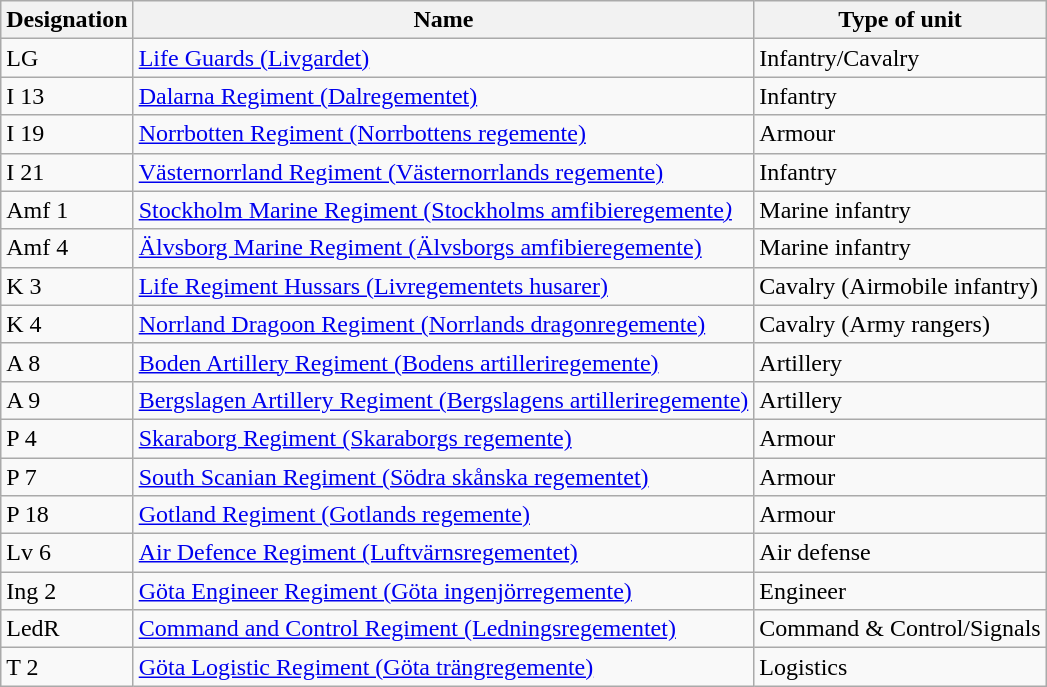<table class="wikitable">
<tr>
<th>Designation</th>
<th>Name</th>
<th>Type of unit</th>
</tr>
<tr>
<td>LG</td>
<td><a href='#'>Life Guards (Livgardet)</a></td>
<td>Infantry/Cavalry</td>
</tr>
<tr>
<td>I 13</td>
<td><a href='#'>Dalarna Regiment (Dalregementet)</a></td>
<td>Infantry</td>
</tr>
<tr>
<td>I 19</td>
<td><a href='#'>Norrbotten Regiment (Norrbottens regemente)</a></td>
<td>Armour</td>
</tr>
<tr>
<td>I 21</td>
<td><a href='#'>Västernorrland Regiment (Västernorrlands regemente)</a></td>
<td>Infantry</td>
</tr>
<tr>
<td>Amf 1</td>
<td><a href='#'>Stockholm Marine Regiment (Stockholms amfibieregemente<em>)</em></a></td>
<td>Marine infantry</td>
</tr>
<tr>
<td>Amf 4</td>
<td><a href='#'>Älvsborg Marine Regiment (Älvsborgs amfibieregemente)</a></td>
<td>Marine infantry</td>
</tr>
<tr>
<td>K 3</td>
<td><a href='#'>Life Regiment Hussars (Livregementets husarer)</a></td>
<td>Cavalry (Airmobile infantry)</td>
</tr>
<tr>
<td>K 4</td>
<td><a href='#'>Norrland Dragoon Regiment (Norrlands dragonregemente)</a></td>
<td>Cavalry (Army rangers)</td>
</tr>
<tr>
<td>A 8</td>
<td><a href='#'>Boden Artillery Regiment (Bodens artilleriregemente)</a></td>
<td>Artillery</td>
</tr>
<tr>
<td>A 9</td>
<td><a href='#'>Bergslagen Artillery Regiment (Bergslagens artilleriregemente)</a></td>
<td>Artillery</td>
</tr>
<tr>
<td>P 4</td>
<td><a href='#'>Skaraborg Regiment (Skaraborgs regemente)</a></td>
<td>Armour</td>
</tr>
<tr>
<td>P 7</td>
<td><a href='#'>South Scanian Regiment (Södra skånska regementet)</a></td>
<td>Armour</td>
</tr>
<tr>
<td>P 18</td>
<td><a href='#'>Gotland Regiment (Gotlands regemente)</a></td>
<td>Armour</td>
</tr>
<tr>
<td>Lv 6</td>
<td><a href='#'>Air Defence Regiment (Luftvärnsregementet)</a></td>
<td>Air defense</td>
</tr>
<tr>
<td>Ing 2</td>
<td><a href='#'>Göta Engineer Regiment (Göta ingenjörregemente)</a></td>
<td>Engineer</td>
</tr>
<tr>
<td>LedR</td>
<td><a href='#'>Command and Control Regiment (Ledningsregementet)</a></td>
<td>Command & Control/Signals</td>
</tr>
<tr>
<td>T 2</td>
<td><a href='#'>Göta Logistic Regiment (Göta trängregemente)</a></td>
<td>Logistics</td>
</tr>
</table>
